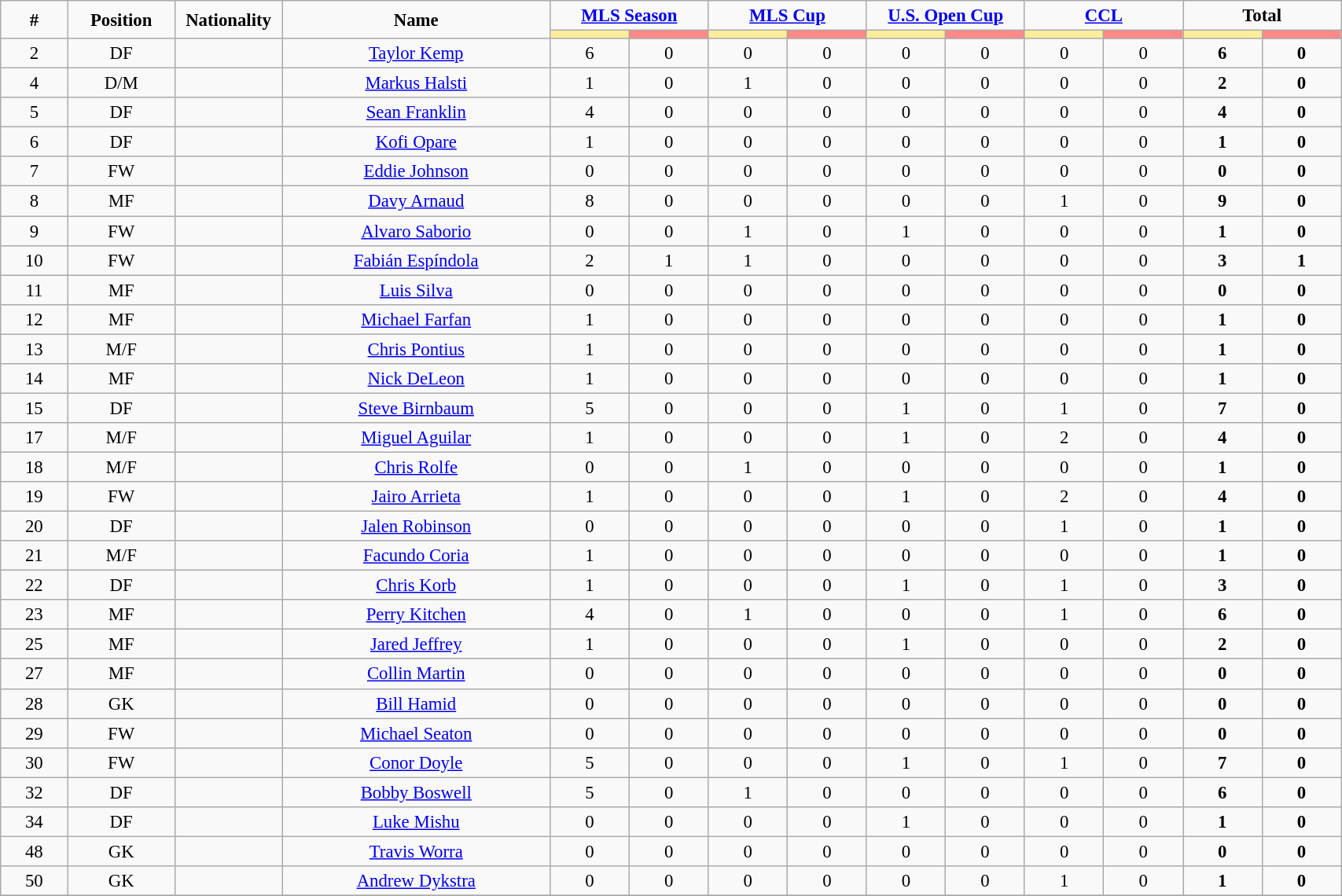<table class="wikitable" style="font-size: 95%; text-align: center;">
<tr>
<td rowspan="2" width="5%" align="center"><strong>#</strong></td>
<td rowspan="2" width="8%" align="center"><strong>Position</strong></td>
<td rowspan="2" width="8%" align="center"><strong>Nationality</strong></td>
<td rowspan="2" width="20%" align="center"><strong>Name</strong></td>
<td colspan="2" align="center"><strong><a href='#'>MLS Season</a></strong></td>
<td colspan="2" align="center"><strong><a href='#'>MLS Cup</a></strong></td>
<td colspan="2" align="center"><strong><a href='#'>U.S. Open Cup</a></strong></td>
<td colspan="2" align="center"><strong><a href='#'>CCL</a></strong></td>
<td colspan="2" align="center"><strong>Total</strong></td>
</tr>
<tr>
<th width=60 style="background: #FFEE99"></th>
<th width=60 style="background: #FF8888"></th>
<th width=60 style="background: #FFEE99"></th>
<th width=60 style="background: #FF8888"></th>
<th width=60 style="background: #FFEE99"></th>
<th width=60 style="background: #FF8888"></th>
<th width=60 style="background: #FFEE99"></th>
<th width=60 style="background: #FF8888"></th>
<th width=60 style="background: #FFEE99"></th>
<th width=60 style="background: #FF8888"></th>
</tr>
<tr>
<td>2</td>
<td>DF</td>
<td></td>
<td><a href='#'>Taylor Kemp</a></td>
<td>6</td>
<td>0</td>
<td>0</td>
<td>0</td>
<td>0</td>
<td>0</td>
<td>0</td>
<td>0</td>
<td><strong>6</strong></td>
<td><strong>0</strong></td>
</tr>
<tr>
<td>4</td>
<td>D/M</td>
<td></td>
<td><a href='#'>Markus Halsti</a></td>
<td>1</td>
<td>0</td>
<td>1</td>
<td>0</td>
<td>0</td>
<td>0</td>
<td>0</td>
<td>0</td>
<td><strong>2</strong></td>
<td><strong>0</strong></td>
</tr>
<tr>
<td>5</td>
<td>DF</td>
<td></td>
<td><a href='#'>Sean Franklin</a></td>
<td>4</td>
<td>0</td>
<td>0</td>
<td>0</td>
<td>0</td>
<td>0</td>
<td>0</td>
<td>0</td>
<td><strong>4</strong></td>
<td><strong>0</strong></td>
</tr>
<tr>
<td>6</td>
<td>DF</td>
<td></td>
<td><a href='#'>Kofi Opare</a></td>
<td>1</td>
<td>0</td>
<td>0</td>
<td>0</td>
<td>0</td>
<td>0</td>
<td>0</td>
<td>0</td>
<td><strong>1</strong></td>
<td><strong>0</strong></td>
</tr>
<tr>
<td>7</td>
<td>FW</td>
<td></td>
<td><a href='#'>Eddie Johnson</a></td>
<td>0</td>
<td>0</td>
<td>0</td>
<td>0</td>
<td>0</td>
<td>0</td>
<td>0</td>
<td>0</td>
<td><strong>0</strong></td>
<td><strong>0</strong></td>
</tr>
<tr>
<td>8</td>
<td>MF</td>
<td></td>
<td><a href='#'>Davy Arnaud</a></td>
<td>8</td>
<td>0</td>
<td>0</td>
<td>0</td>
<td>0</td>
<td>0</td>
<td>1</td>
<td>0</td>
<td><strong>9</strong></td>
<td><strong>0</strong></td>
</tr>
<tr>
<td>9</td>
<td>FW</td>
<td></td>
<td><a href='#'>Alvaro Saborio</a></td>
<td>0</td>
<td>0</td>
<td>1</td>
<td>0</td>
<td>1</td>
<td>0</td>
<td>0</td>
<td>0</td>
<td><strong>1</strong></td>
<td><strong>0</strong></td>
</tr>
<tr>
<td>10</td>
<td>FW</td>
<td></td>
<td><a href='#'>Fabián Espíndola</a></td>
<td>2</td>
<td>1</td>
<td>1</td>
<td>0</td>
<td>0</td>
<td>0</td>
<td>0</td>
<td>0</td>
<td><strong>3</strong></td>
<td><strong>1</strong></td>
</tr>
<tr>
<td>11</td>
<td>MF</td>
<td></td>
<td><a href='#'>Luis Silva</a></td>
<td>0</td>
<td>0</td>
<td>0</td>
<td>0</td>
<td>0</td>
<td>0</td>
<td>0</td>
<td>0</td>
<td><strong>0</strong></td>
<td><strong>0</strong></td>
</tr>
<tr>
<td>12</td>
<td>MF</td>
<td></td>
<td><a href='#'>Michael Farfan</a></td>
<td>1</td>
<td>0</td>
<td>0</td>
<td>0</td>
<td>0</td>
<td>0</td>
<td>0</td>
<td>0</td>
<td><strong>1</strong></td>
<td><strong>0</strong></td>
</tr>
<tr>
<td>13</td>
<td>M/F</td>
<td></td>
<td><a href='#'>Chris Pontius</a></td>
<td>1</td>
<td>0</td>
<td>0</td>
<td>0</td>
<td>0</td>
<td>0</td>
<td>0</td>
<td>0</td>
<td><strong>1</strong></td>
<td><strong>0</strong></td>
</tr>
<tr>
<td>14</td>
<td>MF</td>
<td></td>
<td><a href='#'>Nick DeLeon</a></td>
<td>1</td>
<td>0</td>
<td>0</td>
<td>0</td>
<td>0</td>
<td>0</td>
<td>0</td>
<td>0</td>
<td><strong>1</strong></td>
<td><strong>0</strong></td>
</tr>
<tr>
<td>15</td>
<td>DF</td>
<td></td>
<td><a href='#'>Steve Birnbaum</a></td>
<td>5</td>
<td>0</td>
<td>0</td>
<td>0</td>
<td>1</td>
<td>0</td>
<td>1</td>
<td>0</td>
<td><strong>7</strong></td>
<td><strong>0</strong></td>
</tr>
<tr>
<td>17</td>
<td>M/F</td>
<td></td>
<td><a href='#'>Miguel Aguilar</a></td>
<td>1</td>
<td>0</td>
<td>0</td>
<td>0</td>
<td>1</td>
<td>0</td>
<td>2</td>
<td>0</td>
<td><strong>4</strong></td>
<td><strong>0</strong></td>
</tr>
<tr>
<td>18</td>
<td>M/F</td>
<td></td>
<td><a href='#'>Chris Rolfe</a></td>
<td>0</td>
<td>0</td>
<td>1</td>
<td>0</td>
<td>0</td>
<td>0</td>
<td>0</td>
<td>0</td>
<td><strong>1</strong></td>
<td><strong>0</strong></td>
</tr>
<tr>
<td>19</td>
<td>FW</td>
<td></td>
<td><a href='#'>Jairo Arrieta</a></td>
<td>1</td>
<td>0</td>
<td>0</td>
<td>0</td>
<td>1</td>
<td>0</td>
<td>2</td>
<td>0</td>
<td><strong>4</strong></td>
<td><strong>0</strong></td>
</tr>
<tr>
<td>20</td>
<td>DF</td>
<td></td>
<td><a href='#'>Jalen Robinson</a></td>
<td>0</td>
<td>0</td>
<td>0</td>
<td>0</td>
<td>0</td>
<td>0</td>
<td>1</td>
<td>0</td>
<td><strong>1</strong></td>
<td><strong>0</strong></td>
</tr>
<tr>
<td>21</td>
<td>M/F</td>
<td></td>
<td><a href='#'>Facundo Coria</a></td>
<td>1</td>
<td>0</td>
<td>0</td>
<td>0</td>
<td>0</td>
<td>0</td>
<td>0</td>
<td>0</td>
<td><strong>1</strong></td>
<td><strong>0</strong></td>
</tr>
<tr>
<td>22</td>
<td>DF</td>
<td></td>
<td><a href='#'>Chris Korb</a></td>
<td>1</td>
<td>0</td>
<td>0</td>
<td>0</td>
<td>1</td>
<td>0</td>
<td>1</td>
<td>0</td>
<td><strong>3</strong></td>
<td><strong>0</strong></td>
</tr>
<tr>
<td>23</td>
<td>MF</td>
<td></td>
<td><a href='#'>Perry Kitchen</a></td>
<td>4</td>
<td>0</td>
<td>1</td>
<td>0</td>
<td>0</td>
<td>0</td>
<td>1</td>
<td>0</td>
<td><strong>6</strong></td>
<td><strong>0</strong></td>
</tr>
<tr>
<td>25</td>
<td>MF</td>
<td></td>
<td><a href='#'>Jared Jeffrey</a></td>
<td>1</td>
<td>0</td>
<td>0</td>
<td>0</td>
<td>1</td>
<td>0</td>
<td>0</td>
<td>0</td>
<td><strong>2</strong></td>
<td><strong>0</strong></td>
</tr>
<tr>
<td>27</td>
<td>MF</td>
<td></td>
<td><a href='#'>Collin Martin</a></td>
<td>0</td>
<td>0</td>
<td>0</td>
<td>0</td>
<td>0</td>
<td>0</td>
<td>0</td>
<td>0</td>
<td><strong>0</strong></td>
<td><strong>0</strong></td>
</tr>
<tr>
<td>28</td>
<td>GK</td>
<td></td>
<td><a href='#'>Bill Hamid</a></td>
<td>0</td>
<td>0</td>
<td>0</td>
<td>0</td>
<td>0</td>
<td>0</td>
<td>0</td>
<td>0</td>
<td><strong>0</strong></td>
<td><strong>0</strong></td>
</tr>
<tr>
<td>29</td>
<td>FW</td>
<td></td>
<td><a href='#'>Michael Seaton</a></td>
<td>0</td>
<td>0</td>
<td>0</td>
<td>0</td>
<td>0</td>
<td>0</td>
<td>0</td>
<td>0</td>
<td><strong>0</strong></td>
<td><strong>0</strong></td>
</tr>
<tr>
<td>30</td>
<td>FW</td>
<td></td>
<td><a href='#'>Conor Doyle</a></td>
<td>5</td>
<td>0</td>
<td>0</td>
<td>0</td>
<td>1</td>
<td>0</td>
<td>1</td>
<td>0</td>
<td><strong>7</strong></td>
<td><strong>0</strong></td>
</tr>
<tr>
<td>32</td>
<td>DF</td>
<td></td>
<td><a href='#'>Bobby Boswell</a></td>
<td>5</td>
<td>0</td>
<td>1</td>
<td>0</td>
<td>0</td>
<td>0</td>
<td>0</td>
<td>0</td>
<td><strong>6</strong></td>
<td><strong>0</strong></td>
</tr>
<tr>
<td>34</td>
<td>DF</td>
<td></td>
<td><a href='#'>Luke Mishu</a></td>
<td>0</td>
<td>0</td>
<td>0</td>
<td>0</td>
<td>1</td>
<td>0</td>
<td>0</td>
<td>0</td>
<td><strong>1</strong></td>
<td><strong>0</strong></td>
</tr>
<tr>
<td>48</td>
<td>GK</td>
<td></td>
<td><a href='#'>Travis Worra</a></td>
<td>0</td>
<td>0</td>
<td>0</td>
<td>0</td>
<td>0</td>
<td>0</td>
<td>0</td>
<td>0</td>
<td><strong>0</strong></td>
<td><strong>0</strong></td>
</tr>
<tr>
<td>50</td>
<td>GK</td>
<td></td>
<td><a href='#'>Andrew Dykstra</a></td>
<td>0</td>
<td>0</td>
<td>0</td>
<td>0</td>
<td>0</td>
<td>0</td>
<td>1</td>
<td>0</td>
<td><strong>1</strong></td>
<td><strong>0</strong></td>
</tr>
<tr>
</tr>
</table>
